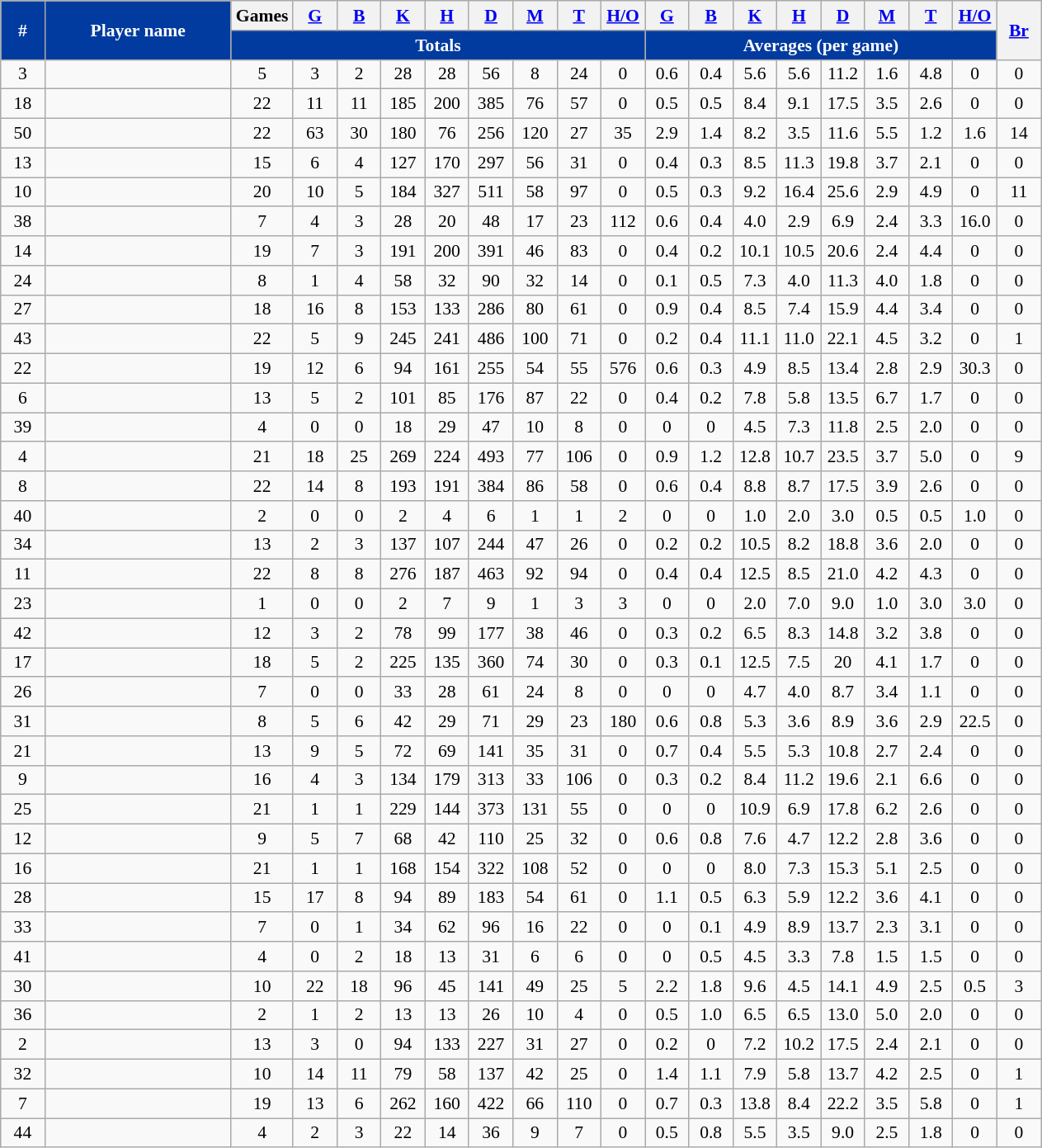<table class="wikitable plainrowheaders sortable" style="font-size:90%; text-align:center;">
<tr>
<th scope="col" rowspan=2 style="background:#013B9F; color:white; width:2em">#</th>
<th scope="col" rowspan=2 style="background:#013B9F; color:white; width:10em">Player name</th>
<th scope="col" rowspan=1 style="width:3em">Games</th>
<th scope="col" rowspan=1 style="width:2em"><a href='#'>G</a></th>
<th scope="col" rowspan=1 style="width:2em"><a href='#'>B</a></th>
<th scope="col" rowspan=1 style="width:2em"><a href='#'>K</a></th>
<th scope="col" rowspan=1 style="width:2em"><a href='#'>H</a></th>
<th scope="col" rowspan=1 style="width:2em"><a href='#'>D</a></th>
<th scope="col" rowspan=1 style="width:2em"><a href='#'>M</a></th>
<th scope="col" rowspan=1 style="width:2em"><a href='#'>T</a></th>
<th scope="col" rowspan=1 style="width:2em"><a href='#'>H/O</a></th>
<th scope="col" rowspan=1 style="width:2em"><a href='#'>G</a></th>
<th scope="col" rowspan=1 style="width:2em"><a href='#'>B</a></th>
<th scope="col" rowspan=1 style="width:2em"><a href='#'>K</a></th>
<th scope="col" rowspan=1 style="width:2em"><a href='#'>H</a></th>
<th scope="col" rowspan=1 style="width:2em"><a href='#'>D</a></th>
<th scope="col" rowspan=1 style="width:2em"><a href='#'>M</a></th>
<th scope="col" rowspan=1 style="width:2em"><a href='#'>T</a></th>
<th scope="col" rowspan=1 style="width:2em"><a href='#'>H/O</a></th>
<th scope="col" rowspan=2 style="width:2em"><a href='#'>Br</a></th>
</tr>
<tr>
<th scope="col" colspan=9 style="background:#013B9F; color:white">Totals</th>
<th scope="col" colspan=8 style="background:#013B9F; color:white">Averages (per game)</th>
</tr>
<tr>
<td>3</td>
<td></td>
<td>5</td>
<td>3</td>
<td>2</td>
<td>28</td>
<td>28</td>
<td>56</td>
<td>8</td>
<td>24</td>
<td>0</td>
<td>0.6</td>
<td>0.4</td>
<td>5.6</td>
<td>5.6</td>
<td>11.2</td>
<td>1.6</td>
<td>4.8</td>
<td>0</td>
<td>0</td>
</tr>
<tr>
<td>18</td>
<td></td>
<td>22</td>
<td>11</td>
<td>11</td>
<td>185</td>
<td>200</td>
<td>385</td>
<td>76</td>
<td>57</td>
<td>0</td>
<td>0.5</td>
<td>0.5</td>
<td>8.4</td>
<td>9.1</td>
<td>17.5</td>
<td>3.5</td>
<td>2.6</td>
<td>0</td>
<td>0</td>
</tr>
<tr>
<td>50</td>
<td></td>
<td>22</td>
<td>63</td>
<td>30</td>
<td>180</td>
<td>76</td>
<td>256</td>
<td>120</td>
<td>27</td>
<td>35</td>
<td>2.9</td>
<td>1.4</td>
<td>8.2</td>
<td>3.5</td>
<td>11.6</td>
<td>5.5</td>
<td>1.2</td>
<td>1.6</td>
<td>14</td>
</tr>
<tr>
<td>13</td>
<td></td>
<td>15</td>
<td>6</td>
<td>4</td>
<td>127</td>
<td>170</td>
<td>297</td>
<td>56</td>
<td>31</td>
<td>0</td>
<td>0.4</td>
<td>0.3</td>
<td>8.5</td>
<td>11.3</td>
<td>19.8</td>
<td>3.7</td>
<td>2.1</td>
<td>0</td>
<td>0</td>
</tr>
<tr>
<td>10</td>
<td></td>
<td>20</td>
<td>10</td>
<td>5</td>
<td>184</td>
<td>327</td>
<td>511</td>
<td>58</td>
<td>97</td>
<td>0</td>
<td>0.5</td>
<td>0.3</td>
<td>9.2</td>
<td>16.4</td>
<td>25.6</td>
<td>2.9</td>
<td>4.9</td>
<td>0</td>
<td>11</td>
</tr>
<tr>
<td>38</td>
<td></td>
<td>7</td>
<td>4</td>
<td>3</td>
<td>28</td>
<td>20</td>
<td>48</td>
<td>17</td>
<td>23</td>
<td>112</td>
<td>0.6</td>
<td>0.4</td>
<td>4.0</td>
<td>2.9</td>
<td>6.9</td>
<td>2.4</td>
<td>3.3</td>
<td>16.0</td>
<td>0</td>
</tr>
<tr>
<td>14</td>
<td></td>
<td>19</td>
<td>7</td>
<td>3</td>
<td>191</td>
<td>200</td>
<td>391</td>
<td>46</td>
<td>83</td>
<td>0</td>
<td>0.4</td>
<td>0.2</td>
<td>10.1</td>
<td>10.5</td>
<td>20.6</td>
<td>2.4</td>
<td>4.4</td>
<td>0</td>
<td>0</td>
</tr>
<tr>
<td>24</td>
<td></td>
<td>8</td>
<td>1</td>
<td>4</td>
<td>58</td>
<td>32</td>
<td>90</td>
<td>32</td>
<td>14</td>
<td>0</td>
<td>0.1</td>
<td>0.5</td>
<td>7.3</td>
<td>4.0</td>
<td>11.3</td>
<td>4.0</td>
<td>1.8</td>
<td>0</td>
<td>0</td>
</tr>
<tr>
<td>27</td>
<td></td>
<td>18</td>
<td>16</td>
<td>8</td>
<td>153</td>
<td>133</td>
<td>286</td>
<td>80</td>
<td>61</td>
<td>0</td>
<td>0.9</td>
<td>0.4</td>
<td>8.5</td>
<td>7.4</td>
<td>15.9</td>
<td>4.4</td>
<td>3.4</td>
<td>0</td>
<td>0</td>
</tr>
<tr>
<td>43</td>
<td></td>
<td>22</td>
<td>5</td>
<td>9</td>
<td>245</td>
<td>241</td>
<td>486</td>
<td>100</td>
<td>71</td>
<td>0</td>
<td>0.2</td>
<td>0.4</td>
<td>11.1</td>
<td>11.0</td>
<td>22.1</td>
<td>4.5</td>
<td>3.2</td>
<td>0</td>
<td>1</td>
</tr>
<tr>
<td>22</td>
<td></td>
<td>19</td>
<td>12</td>
<td>6</td>
<td>94</td>
<td>161</td>
<td>255</td>
<td>54</td>
<td>55</td>
<td>576</td>
<td>0.6</td>
<td>0.3</td>
<td>4.9</td>
<td>8.5</td>
<td>13.4</td>
<td>2.8</td>
<td>2.9</td>
<td>30.3</td>
<td>0</td>
</tr>
<tr>
<td>6</td>
<td></td>
<td>13</td>
<td>5</td>
<td>2</td>
<td>101</td>
<td>85</td>
<td>176</td>
<td>87</td>
<td>22</td>
<td>0</td>
<td>0.4</td>
<td>0.2</td>
<td>7.8</td>
<td>5.8</td>
<td>13.5</td>
<td>6.7</td>
<td>1.7</td>
<td>0</td>
<td>0</td>
</tr>
<tr>
<td>39</td>
<td></td>
<td>4</td>
<td>0</td>
<td>0</td>
<td>18</td>
<td>29</td>
<td>47</td>
<td>10</td>
<td>8</td>
<td>0</td>
<td>0</td>
<td>0</td>
<td>4.5</td>
<td>7.3</td>
<td>11.8</td>
<td>2.5</td>
<td>2.0</td>
<td>0</td>
<td>0</td>
</tr>
<tr>
<td>4</td>
<td></td>
<td>21</td>
<td>18</td>
<td>25</td>
<td>269</td>
<td>224</td>
<td>493</td>
<td>77</td>
<td>106</td>
<td>0</td>
<td>0.9</td>
<td>1.2</td>
<td>12.8</td>
<td>10.7</td>
<td>23.5</td>
<td>3.7</td>
<td>5.0</td>
<td>0</td>
<td>9</td>
</tr>
<tr>
<td>8</td>
<td></td>
<td>22</td>
<td>14</td>
<td>8</td>
<td>193</td>
<td>191</td>
<td>384</td>
<td>86</td>
<td>58</td>
<td>0</td>
<td>0.6</td>
<td>0.4</td>
<td>8.8</td>
<td>8.7</td>
<td>17.5</td>
<td>3.9</td>
<td>2.6</td>
<td>0</td>
<td>0</td>
</tr>
<tr>
<td>40</td>
<td></td>
<td>2</td>
<td>0</td>
<td>0</td>
<td>2</td>
<td>4</td>
<td>6</td>
<td>1</td>
<td>1</td>
<td>2</td>
<td>0</td>
<td>0</td>
<td>1.0</td>
<td>2.0</td>
<td>3.0</td>
<td>0.5</td>
<td>0.5</td>
<td>1.0</td>
<td>0</td>
</tr>
<tr>
<td>34</td>
<td></td>
<td>13</td>
<td>2</td>
<td>3</td>
<td>137</td>
<td>107</td>
<td>244</td>
<td>47</td>
<td>26</td>
<td>0</td>
<td>0.2</td>
<td>0.2</td>
<td>10.5</td>
<td>8.2</td>
<td>18.8</td>
<td>3.6</td>
<td>2.0</td>
<td>0</td>
<td>0</td>
</tr>
<tr>
<td>11</td>
<td></td>
<td>22</td>
<td>8</td>
<td>8</td>
<td>276</td>
<td>187</td>
<td>463</td>
<td>92</td>
<td>94</td>
<td>0</td>
<td>0.4</td>
<td>0.4</td>
<td>12.5</td>
<td>8.5</td>
<td>21.0</td>
<td>4.2</td>
<td>4.3</td>
<td>0</td>
<td>0</td>
</tr>
<tr>
<td>23</td>
<td></td>
<td>1</td>
<td>0</td>
<td>0</td>
<td>2</td>
<td>7</td>
<td>9</td>
<td>1</td>
<td>3</td>
<td>3</td>
<td>0</td>
<td>0</td>
<td>2.0</td>
<td>7.0</td>
<td>9.0</td>
<td>1.0</td>
<td>3.0</td>
<td>3.0</td>
<td>0</td>
</tr>
<tr>
<td>42</td>
<td></td>
<td>12</td>
<td>3</td>
<td>2</td>
<td>78</td>
<td>99</td>
<td>177</td>
<td>38</td>
<td>46</td>
<td>0</td>
<td>0.3</td>
<td>0.2</td>
<td>6.5</td>
<td>8.3</td>
<td>14.8</td>
<td>3.2</td>
<td>3.8</td>
<td>0</td>
<td>0</td>
</tr>
<tr>
<td>17</td>
<td></td>
<td>18</td>
<td>5</td>
<td>2</td>
<td>225</td>
<td>135</td>
<td>360</td>
<td>74</td>
<td>30</td>
<td>0</td>
<td>0.3</td>
<td>0.1</td>
<td>12.5</td>
<td>7.5</td>
<td>20</td>
<td>4.1</td>
<td>1.7</td>
<td>0</td>
<td>0</td>
</tr>
<tr>
<td>26</td>
<td></td>
<td>7</td>
<td>0</td>
<td>0</td>
<td>33</td>
<td>28</td>
<td>61</td>
<td>24</td>
<td>8</td>
<td>0</td>
<td>0</td>
<td>0</td>
<td>4.7</td>
<td>4.0</td>
<td>8.7</td>
<td>3.4</td>
<td>1.1</td>
<td>0</td>
<td>0</td>
</tr>
<tr>
<td>31</td>
<td></td>
<td>8</td>
<td>5</td>
<td>6</td>
<td>42</td>
<td>29</td>
<td>71</td>
<td>29</td>
<td>23</td>
<td>180</td>
<td>0.6</td>
<td>0.8</td>
<td>5.3</td>
<td>3.6</td>
<td>8.9</td>
<td>3.6</td>
<td>2.9</td>
<td>22.5</td>
<td>0</td>
</tr>
<tr>
<td>21</td>
<td></td>
<td>13</td>
<td>9</td>
<td>5</td>
<td>72</td>
<td>69</td>
<td>141</td>
<td>35</td>
<td>31</td>
<td>0</td>
<td>0.7</td>
<td>0.4</td>
<td>5.5</td>
<td>5.3</td>
<td>10.8</td>
<td>2.7</td>
<td>2.4</td>
<td>0</td>
<td>0</td>
</tr>
<tr>
<td>9</td>
<td></td>
<td>16</td>
<td>4</td>
<td>3</td>
<td>134</td>
<td>179</td>
<td>313</td>
<td>33</td>
<td>106</td>
<td>0</td>
<td>0.3</td>
<td>0.2</td>
<td>8.4</td>
<td>11.2</td>
<td>19.6</td>
<td>2.1</td>
<td>6.6</td>
<td>0</td>
<td>0</td>
</tr>
<tr>
<td>25</td>
<td></td>
<td>21</td>
<td>1</td>
<td>1</td>
<td>229</td>
<td>144</td>
<td>373</td>
<td>131</td>
<td>55</td>
<td>0</td>
<td>0</td>
<td>0</td>
<td>10.9</td>
<td>6.9</td>
<td>17.8</td>
<td>6.2</td>
<td>2.6</td>
<td>0</td>
<td>0</td>
</tr>
<tr>
<td>12</td>
<td></td>
<td>9</td>
<td>5</td>
<td>7</td>
<td>68</td>
<td>42</td>
<td>110</td>
<td>25</td>
<td>32</td>
<td>0</td>
<td>0.6</td>
<td>0.8</td>
<td>7.6</td>
<td>4.7</td>
<td>12.2</td>
<td>2.8</td>
<td>3.6</td>
<td>0</td>
<td>0</td>
</tr>
<tr>
<td>16</td>
<td></td>
<td>21</td>
<td>1</td>
<td>1</td>
<td>168</td>
<td>154</td>
<td>322</td>
<td>108</td>
<td>52</td>
<td>0</td>
<td>0</td>
<td>0</td>
<td>8.0</td>
<td>7.3</td>
<td>15.3</td>
<td>5.1</td>
<td>2.5</td>
<td>0</td>
<td>0</td>
</tr>
<tr>
<td>28</td>
<td></td>
<td>15</td>
<td>17</td>
<td>8</td>
<td>94</td>
<td>89</td>
<td>183</td>
<td>54</td>
<td>61</td>
<td>0</td>
<td>1.1</td>
<td>0.5</td>
<td>6.3</td>
<td>5.9</td>
<td>12.2</td>
<td>3.6</td>
<td>4.1</td>
<td>0</td>
<td>0</td>
</tr>
<tr>
<td>33</td>
<td></td>
<td>7</td>
<td>0</td>
<td>1</td>
<td>34</td>
<td>62</td>
<td>96</td>
<td>16</td>
<td>22</td>
<td>0</td>
<td>0</td>
<td>0.1</td>
<td>4.9</td>
<td>8.9</td>
<td>13.7</td>
<td>2.3</td>
<td>3.1</td>
<td>0</td>
<td>0</td>
</tr>
<tr>
<td>41</td>
<td></td>
<td>4</td>
<td>0</td>
<td>2</td>
<td>18</td>
<td>13</td>
<td>31</td>
<td>6</td>
<td>6</td>
<td>0</td>
<td>0</td>
<td>0.5</td>
<td>4.5</td>
<td>3.3</td>
<td>7.8</td>
<td>1.5</td>
<td>1.5</td>
<td>0</td>
<td>0</td>
</tr>
<tr>
<td>30</td>
<td></td>
<td>10</td>
<td>22</td>
<td>18</td>
<td>96</td>
<td>45</td>
<td>141</td>
<td>49</td>
<td>25</td>
<td>5</td>
<td>2.2</td>
<td>1.8</td>
<td>9.6</td>
<td>4.5</td>
<td>14.1</td>
<td>4.9</td>
<td>2.5</td>
<td>0.5</td>
<td>3</td>
</tr>
<tr>
<td>36</td>
<td></td>
<td>2</td>
<td>1</td>
<td>2</td>
<td>13</td>
<td>13</td>
<td>26</td>
<td>10</td>
<td>4</td>
<td>0</td>
<td>0.5</td>
<td>1.0</td>
<td>6.5</td>
<td>6.5</td>
<td>13.0</td>
<td>5.0</td>
<td>2.0</td>
<td>0</td>
<td>0</td>
</tr>
<tr>
<td>2</td>
<td></td>
<td>13</td>
<td>3</td>
<td>0</td>
<td>94</td>
<td>133</td>
<td>227</td>
<td>31</td>
<td>27</td>
<td>0</td>
<td>0.2</td>
<td>0</td>
<td>7.2</td>
<td>10.2</td>
<td>17.5</td>
<td>2.4</td>
<td>2.1</td>
<td>0</td>
<td>0</td>
</tr>
<tr>
<td>32</td>
<td></td>
<td>10</td>
<td>14</td>
<td>11</td>
<td>79</td>
<td>58</td>
<td>137</td>
<td>42</td>
<td>25</td>
<td>0</td>
<td>1.4</td>
<td>1.1</td>
<td>7.9</td>
<td>5.8</td>
<td>13.7</td>
<td>4.2</td>
<td>2.5</td>
<td>0</td>
<td>1</td>
</tr>
<tr>
<td>7</td>
<td></td>
<td>19</td>
<td>13</td>
<td>6</td>
<td>262</td>
<td>160</td>
<td>422</td>
<td>66</td>
<td>110</td>
<td>0</td>
<td>0.7</td>
<td>0.3</td>
<td>13.8</td>
<td>8.4</td>
<td>22.2</td>
<td>3.5</td>
<td>5.8</td>
<td>0</td>
<td>1</td>
</tr>
<tr>
<td>44</td>
<td></td>
<td>4</td>
<td>2</td>
<td>3</td>
<td>22</td>
<td>14</td>
<td>36</td>
<td>9</td>
<td>7</td>
<td>0</td>
<td>0.5</td>
<td>0.8</td>
<td>5.5</td>
<td>3.5</td>
<td>9.0</td>
<td>2.5</td>
<td>1.8</td>
<td>0</td>
<td>0</td>
</tr>
</table>
